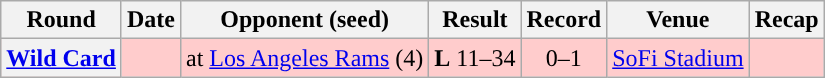<table class="wikitable" style="text-align:center">
<tr>
<th>Round</th>
<th>Date</th>
<th>Opponent (seed)</th>
<th>Result</th>
<th>Record</th>
<th>Venue</th>
<th>Recap</th>
</tr>
<tr style="background:#fcc">
<th><a href='#'>Wild Card</a></th>
<td></td>
<td>at <a href='#'>Los Angeles Rams</a> (4)</td>
<td><strong>L</strong> 11–34</td>
<td>0–1</td>
<td><a href='#'>SoFi Stadium</a></td>
<td></td>
</tr>
</table>
